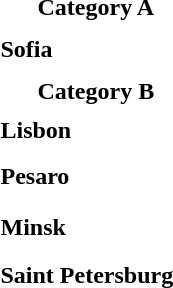<table>
<tr>
<td colspan="4" style="text-align:center;"><strong>Category A</strong></td>
</tr>
<tr>
<th scope=row style="text-align:left">Sofia </th>
<td style="height:30px; font-size:95%"></td>
<td style="height:30px; font-size:95%"></td>
<td style="height:30px; font-size:95%"></td>
</tr>
<tr>
<td colspan="4" style="text-align:center;"><strong>Category B</strong></td>
</tr>
<tr>
<th scope=row style="text-align:left">Lisbon </th>
<td style="height:25px; font-size:95%"></td>
<td style="height:25px; font-size:95%"></td>
<td style="height:25px; font-size:95%"></td>
</tr>
<tr>
<th scope=row style="text-align:left">Pesaro </th>
<td style="height:30px; font-size:95%"></td>
<td style="height:30px; font-size:95%"></td>
<td style="height:30px; font-size:95%"></td>
</tr>
<tr>
<th scope=row style="text-align:left">Minsk </th>
<td style="height:30px; font-size:95%"></td>
<td style="height:30px; font-size:95%"></td>
<td style="height:30px; font-size:95%"></td>
</tr>
<tr>
<th scope=row style="text-align:left">Saint Petersburg </th>
<td style="height:25px; font-size:95%"></td>
<td style="height:25px; font-size:95%"></td>
<td style="height:25px; font-size:95%"></td>
</tr>
</table>
